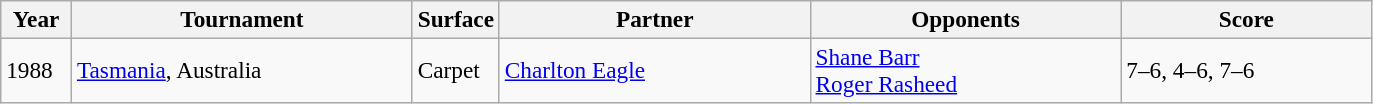<table class="sortable wikitable" style=font-size:97%>
<tr>
<th style="width:40px">Year</th>
<th style="width:220px">Tournament</th>
<th style="width:50px">Surface</th>
<th style="width:200px">Partner</th>
<th style="width:200px">Opponents</th>
<th style="width:160px" class="unsortable">Score</th>
</tr>
<tr>
<td>1988</td>
<td> <a href='#'>Tasmania</a>, Australia</td>
<td>Carpet</td>
<td> <a href='#'>Charlton Eagle</a></td>
<td> <a href='#'>Shane Barr</a><br> <a href='#'>Roger Rasheed</a></td>
<td>7–6, 4–6, 7–6</td>
</tr>
</table>
